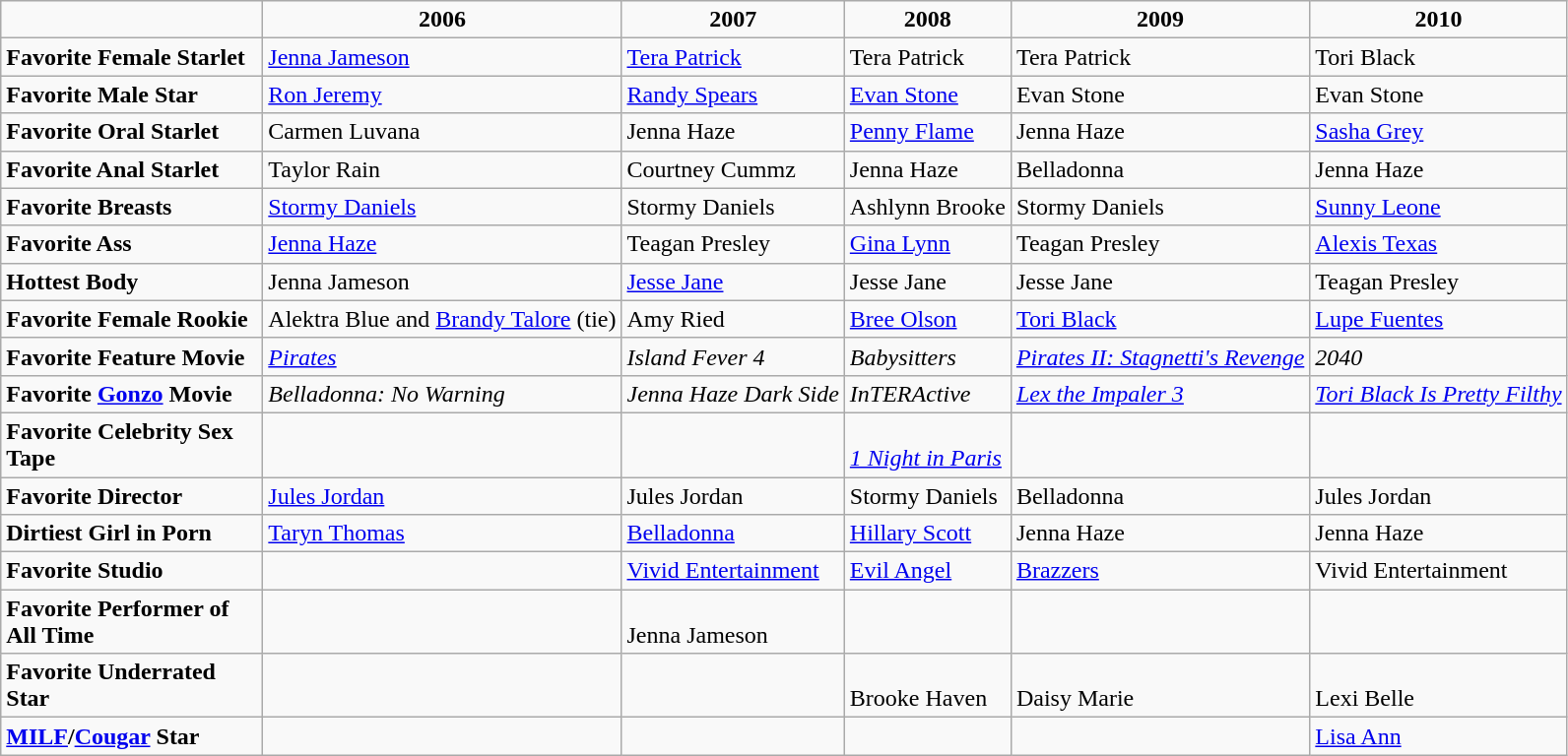<table class="wikitable">
<tr style="text-align:center; font-weight:bold; vertical-align:bottom;">
<td style="width:170px; height:12.75;"></td>
<td style="width:108.75;">2006</td>
<td style="width:108.75;">2007</td>
<td style="width:108.75;">2008</td>
<td style="width:108.75;">2009</td>
<td style="width:108.75;">2010</td>
</tr>
<tr style="vertical-align:bottom;">
<td style="font-weight:bold; height:12.75;">Favorite Female Starlet</td>
<td><a href='#'>Jenna Jameson</a></td>
<td><a href='#'>Tera Patrick</a></td>
<td>Tera Patrick</td>
<td>Tera Patrick</td>
<td>Tori Black</td>
</tr>
<tr style="vertical-align:bottom;">
<td style="font-weight:bold; height:12.75;">Favorite Male Star</td>
<td><a href='#'>Ron Jeremy</a></td>
<td><a href='#'>Randy Spears</a></td>
<td><a href='#'>Evan Stone</a></td>
<td>Evan Stone</td>
<td>Evan Stone</td>
</tr>
<tr style="vertical-align:bottom;">
<td style="font-weight:bold; height:12.75;">Favorite Oral Starlet</td>
<td>Carmen Luvana</td>
<td>Jenna Haze</td>
<td><a href='#'>Penny Flame</a></td>
<td>Jenna Haze</td>
<td><a href='#'>Sasha Grey</a></td>
</tr>
<tr style="vertical-align:bottom;">
<td style="font-weight:bold; height:12.75;">Favorite Anal Starlet</td>
<td>Taylor Rain</td>
<td>Courtney Cummz</td>
<td>Jenna Haze</td>
<td>Belladonna</td>
<td>Jenna Haze</td>
</tr>
<tr style="vertical-align:bottom;">
<td style="font-weight:bold; height:12.75;">Favorite Breasts</td>
<td><a href='#'>Stormy Daniels</a></td>
<td>Stormy Daniels</td>
<td>Ashlynn Brooke</td>
<td>Stormy Daniels</td>
<td><a href='#'>Sunny Leone</a></td>
</tr>
<tr style="vertical-align:bottom;">
<td style="font-weight:bold; height:12.75;">Favorite Ass</td>
<td><a href='#'>Jenna Haze</a></td>
<td>Teagan Presley</td>
<td><a href='#'>Gina Lynn</a></td>
<td>Teagan Presley</td>
<td><a href='#'>Alexis Texas</a></td>
</tr>
<tr style="vertical-align:bottom;">
<td style="font-weight:bold; height:12.75;">Hottest Body</td>
<td>Jenna Jameson</td>
<td><a href='#'>Jesse Jane</a></td>
<td>Jesse Jane</td>
<td>Jesse Jane</td>
<td>Teagan Presley</td>
</tr>
<tr style="vertical-align:bottom;">
<td style="font-weight:bold; height:12.75;">Favorite Female Rookie</td>
<td>Alektra Blue and <a href='#'>Brandy Talore</a> (tie)</td>
<td>Amy Ried</td>
<td><a href='#'>Bree Olson</a></td>
<td><a href='#'>Tori Black</a></td>
<td><a href='#'>Lupe Fuentes</a></td>
</tr>
<tr style="vertical-align:bottom;">
<td style="font-weight:bold; height:12.75;">Favorite Feature Movie</td>
<td><em><a href='#'>Pirates</a></em></td>
<td><em>Island Fever 4</em></td>
<td><em>Babysitters</em></td>
<td><em><a href='#'>Pirates II: Stagnetti's Revenge</a></em></td>
<td><em>2040</em></td>
</tr>
<tr style="vertical-align:bottom;">
<td style="font-weight:bold; height:12.75;">Favorite <a href='#'>Gonzo</a> Movie</td>
<td><em>Belladonna: No Warning</em></td>
<td><em>Jenna Haze Dark Side</em></td>
<td><em>InTERActive</em></td>
<td><em><a href='#'>Lex the Impaler 3</a></em></td>
<td><em><a href='#'>Tori Black Is Pretty Filthy</a></em></td>
</tr>
<tr style="vertical-align:bottom;">
<td style="font-weight:bold; height:12.75;">Favorite Celebrity Sex Tape</td>
<td></td>
<td></td>
<td><em><a href='#'>1 Night in Paris</a></em></td>
<td></td>
<td></td>
</tr>
<tr style="vertical-align:bottom;">
<td style="font-weight:bold; height:12.75;">Favorite Director</td>
<td><a href='#'>Jules Jordan</a></td>
<td>Jules Jordan</td>
<td>Stormy Daniels</td>
<td>Belladonna</td>
<td>Jules Jordan</td>
</tr>
<tr style="vertical-align:bottom;">
<td style="font-weight:bold; height:12.75;">Dirtiest Girl in Porn</td>
<td><a href='#'>Taryn Thomas</a></td>
<td><a href='#'>Belladonna</a></td>
<td><a href='#'>Hillary Scott</a></td>
<td>Jenna Haze</td>
<td>Jenna Haze</td>
</tr>
<tr style="vertical-align:bottom;">
<td style="font-weight:bold; height:12.75;">Favorite Studio</td>
<td></td>
<td><a href='#'>Vivid Entertainment</a></td>
<td><a href='#'>Evil Angel</a></td>
<td><a href='#'>Brazzers</a></td>
<td>Vivid Entertainment</td>
</tr>
<tr style="vertical-align:bottom;">
<td style="font-weight:bold; height:12.75;">Favorite Performer of All Time</td>
<td></td>
<td>Jenna Jameson</td>
<td></td>
<td></td>
<td></td>
</tr>
<tr style="vertical-align:bottom;">
<td style="font-weight:bold; height:12.75;">Favorite Underrated Star</td>
<td></td>
<td></td>
<td>Brooke Haven</td>
<td>Daisy Marie</td>
<td>Lexi Belle</td>
</tr>
<tr style="vertical-align:bottom;">
<td style="font-weight:bold; height:12.75;"><a href='#'>MILF</a>/<a href='#'>Cougar</a> Star</td>
<td></td>
<td></td>
<td></td>
<td></td>
<td><a href='#'>Lisa Ann</a></td>
</tr>
</table>
